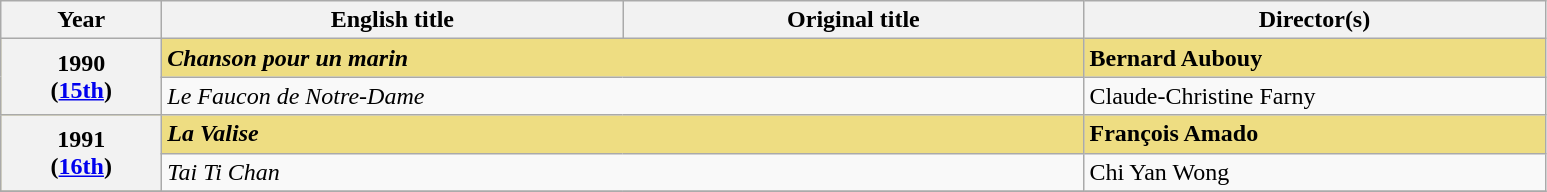<table class="wikitable">
<tr>
<th width="100">Year</th>
<th width="300">English title</th>
<th width="300">Original title</th>
<th width="300">Director(s)</th>
</tr>
<tr style="background:#eedd82;">
<th rowspan="2" align="center">1990<br>(<a href='#'>15th</a>)</th>
<td colspan="2"><strong><em>Chanson pour un marin</em></strong></td>
<td><strong>Bernard Aubouy</strong></td>
</tr>
<tr>
<td colspan="2"><em>Le Faucon de Notre-Dame</em></td>
<td>Claude-Christine Farny</td>
</tr>
<tr style="background:#eedd82;">
<th rowspan="2" align="center">1991<br>(<a href='#'>16th</a>)</th>
<td colspan="2"><strong><em>La Valise</em></strong></td>
<td><strong>François Amado</strong></td>
</tr>
<tr>
<td colspan="2"><em>Tai Ti Chan</em></td>
<td>Chi Yan Wong</td>
</tr>
<tr>
</tr>
</table>
